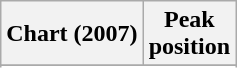<table class="wikitable sortable plainrowheaders" style="text-align:center;" border="1">
<tr>
<th scope="col">Chart (2007)</th>
<th scope="col">Peak<br>position</th>
</tr>
<tr>
</tr>
<tr>
</tr>
<tr>
</tr>
</table>
